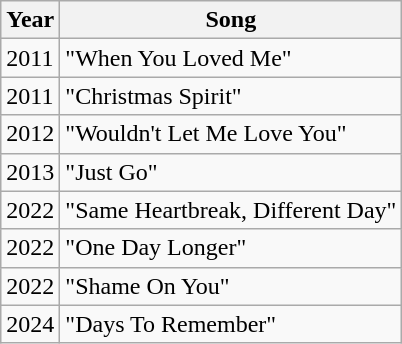<table class="wikitable">
<tr>
<th>Year</th>
<th>Song</th>
</tr>
<tr>
<td>2011</td>
<td>"When You Loved Me"</td>
</tr>
<tr>
<td>2011</td>
<td>"Christmas Spirit"</td>
</tr>
<tr>
<td>2012</td>
<td>"Wouldn't Let Me Love You"</td>
</tr>
<tr>
<td>2013</td>
<td>"Just Go"</td>
</tr>
<tr>
<td>2022</td>
<td>"Same Heartbreak, Different Day"</td>
</tr>
<tr>
<td>2022</td>
<td>"One Day Longer"</td>
</tr>
<tr>
<td>2022</td>
<td>"Shame On You"</td>
</tr>
<tr>
<td>2024</td>
<td>"Days To Remember"</td>
</tr>
</table>
